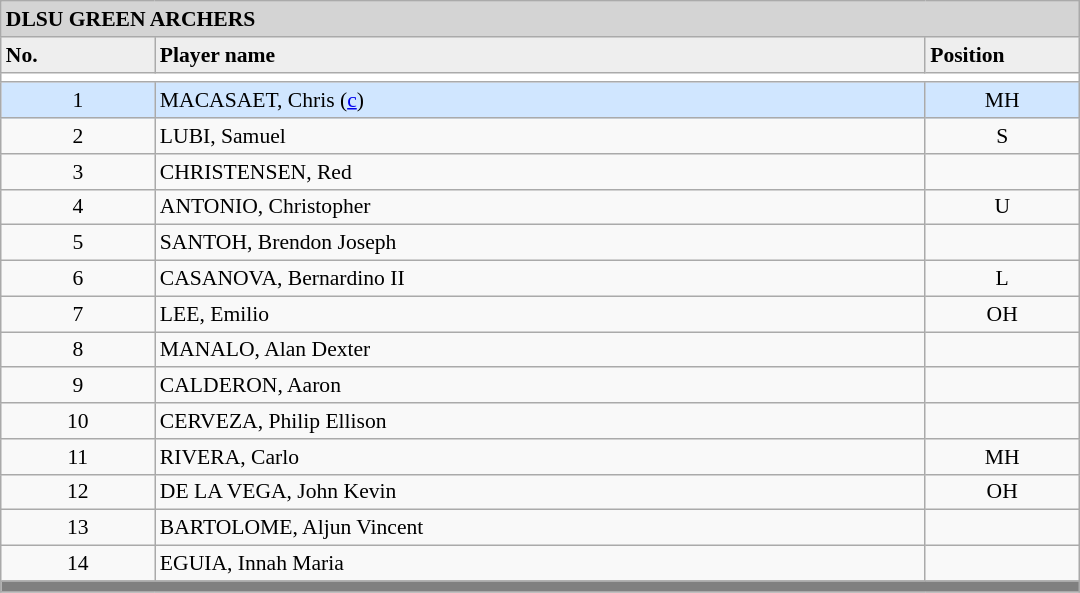<table class="wikitable collapsible collapsed" style="font-size:90%;width:50em;">
<tr>
<th style="background:#D4D4D4; text-align:left;" colspan=3> DLSU GREEN ARCHERS</th>
</tr>
<tr style="background:#EEEEEE; font-weight:bold;">
<td width=10%>No.</td>
<td width=50%>Player name</td>
<td width=10%>Position</td>
</tr>
<tr style="background:#FFFFFF;">
<td colspan=3 style="text-align:center"></td>
</tr>
<tr style="background:#D0E6FF">
<td style="text-align:center">1</td>
<td>MACASAET, Chris (<a href='#'>c</a>)</td>
<td style="text-align:center">MH</td>
</tr>
<tr>
<td style="text-align:center">2</td>
<td>LUBI, Samuel</td>
<td style="text-align:center">S</td>
</tr>
<tr>
<td style="text-align:center">3</td>
<td>CHRISTENSEN, Red</td>
<td style="text-align:center"></td>
</tr>
<tr>
<td style="text-align:center">4</td>
<td>ANTONIO, Christopher</td>
<td style="text-align:center">U</td>
</tr>
<tr>
<td style="text-align:center">5</td>
<td>SANTOH, Brendon Joseph</td>
<td style="text-align:center"></td>
</tr>
<tr>
<td style="text-align:center">6</td>
<td>CASANOVA, Bernardino II</td>
<td style="text-align:center">L</td>
</tr>
<tr>
<td style="text-align:center">7</td>
<td>LEE, Emilio</td>
<td style="text-align:center">OH</td>
</tr>
<tr>
<td style="text-align:center">8</td>
<td>MANALO, Alan Dexter</td>
<td style="text-align:center"></td>
</tr>
<tr>
<td style="text-align:center">9</td>
<td>CALDERON, Aaron</td>
<td style="text-align:center"></td>
</tr>
<tr>
<td style="text-align:center">10</td>
<td>CERVEZA, Philip Ellison</td>
<td style="text-align:center"></td>
</tr>
<tr>
<td style="text-align:center">11</td>
<td>RIVERA, Carlo</td>
<td style="text-align:center">MH</td>
</tr>
<tr>
<td style="text-align:center">12</td>
<td>DE LA VEGA, John Kevin</td>
<td style="text-align:center">OH</td>
</tr>
<tr>
<td style="text-align:center">13</td>
<td>BARTOLOME, Aljun Vincent</td>
<td style="text-align:center"></td>
</tr>
<tr>
<td style="text-align:center">14</td>
<td>EGUIA, Innah Maria</td>
<td style="text-align:center"></td>
</tr>
<tr>
<th style="background:gray; text-align:center" colspan=3></th>
</tr>
<tr>
</tr>
</table>
